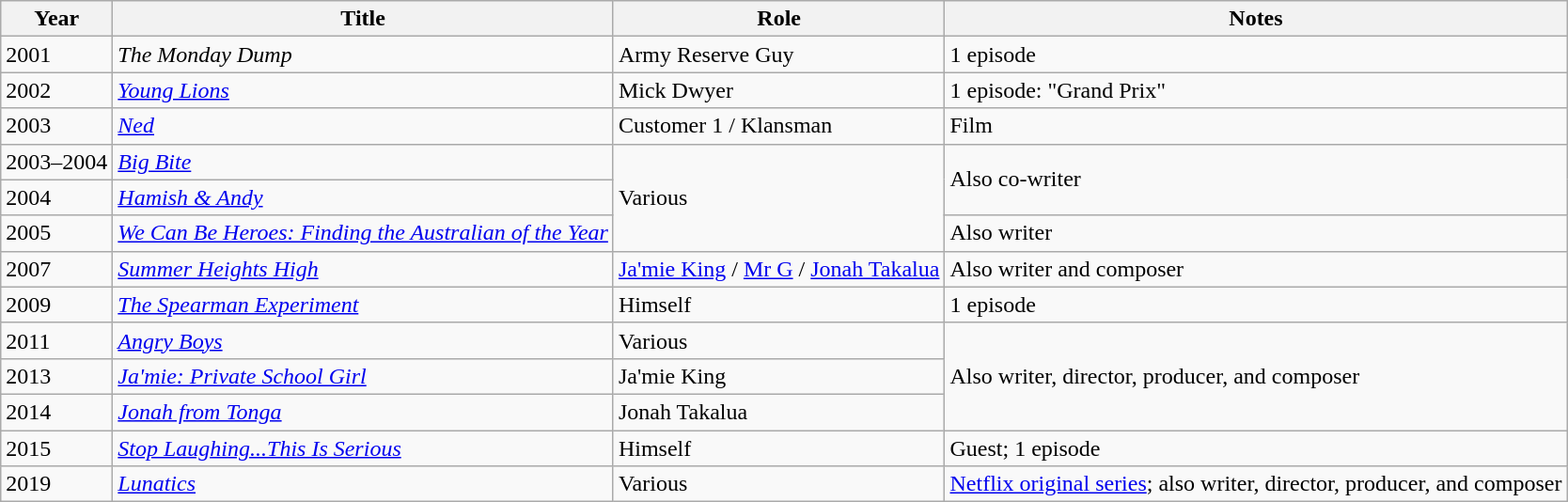<table class="wikitable">
<tr>
<th>Year</th>
<th>Title</th>
<th>Role</th>
<th>Notes</th>
</tr>
<tr>
<td>2001</td>
<td><em>The Monday Dump</em></td>
<td>Army Reserve Guy</td>
<td>1 episode</td>
</tr>
<tr>
<td>2002</td>
<td><a href='#'><em>Young Lions</em></a></td>
<td>Mick Dwyer</td>
<td>1 episode:  "Grand Prix"</td>
</tr>
<tr>
<td>2003</td>
<td><a href='#'><em>Ned</em></a></td>
<td>Customer 1 / Klansman</td>
<td>Film</td>
</tr>
<tr>
<td>2003–2004</td>
<td><em><a href='#'>Big Bite</a></em></td>
<td rowspan="3">Various</td>
<td rowspan="2">Also co-writer</td>
</tr>
<tr>
<td>2004</td>
<td><em><a href='#'>Hamish & Andy</a></em></td>
</tr>
<tr>
<td>2005</td>
<td><em><a href='#'>We Can Be Heroes: Finding the Australian of the Year</a></em></td>
<td>Also writer</td>
</tr>
<tr>
<td>2007</td>
<td><em><a href='#'>Summer Heights High</a></em></td>
<td><a href='#'>Ja'mie King</a> / <a href='#'>Mr G</a> / <a href='#'>Jonah Takalua</a></td>
<td>Also writer and composer</td>
</tr>
<tr>
<td>2009</td>
<td><em><a href='#'>The Spearman Experiment</a></em></td>
<td>Himself</td>
<td>1 episode</td>
</tr>
<tr>
<td>2011</td>
<td><em><a href='#'>Angry Boys</a></em></td>
<td>Various</td>
<td rowspan="3">Also writer, director, producer, and composer</td>
</tr>
<tr>
<td>2013</td>
<td><em><a href='#'>Ja'mie: Private School Girl</a></em></td>
<td>Ja'mie King</td>
</tr>
<tr>
<td>2014</td>
<td><em><a href='#'>Jonah from Tonga</a></em></td>
<td>Jonah Takalua</td>
</tr>
<tr>
<td>2015</td>
<td><em><a href='#'>Stop Laughing...This Is Serious</a></em></td>
<td>Himself</td>
<td>Guest; 1 episode</td>
</tr>
<tr>
<td>2019</td>
<td><a href='#'><em>Lunatics</em></a></td>
<td>Various</td>
<td><a href='#'>Netflix original series</a>; also writer, director, producer, and composer</td>
</tr>
</table>
